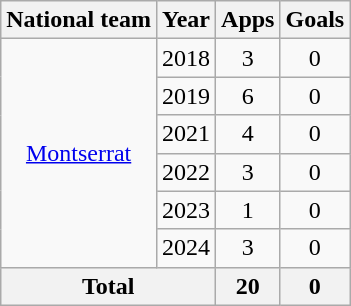<table class="wikitable" style="text-align: center;">
<tr>
<th>National team</th>
<th>Year</th>
<th>Apps</th>
<th>Goals</th>
</tr>
<tr>
<td rowspan="6"><a href='#'>Montserrat</a></td>
<td>2018</td>
<td>3</td>
<td>0</td>
</tr>
<tr>
<td>2019</td>
<td>6</td>
<td>0</td>
</tr>
<tr>
<td>2021</td>
<td>4</td>
<td>0</td>
</tr>
<tr>
<td>2022</td>
<td>3</td>
<td>0</td>
</tr>
<tr>
<td>2023</td>
<td>1</td>
<td>0</td>
</tr>
<tr>
<td>2024</td>
<td>3</td>
<td>0</td>
</tr>
<tr>
<th colspan=2>Total</th>
<th>20</th>
<th>0</th>
</tr>
</table>
